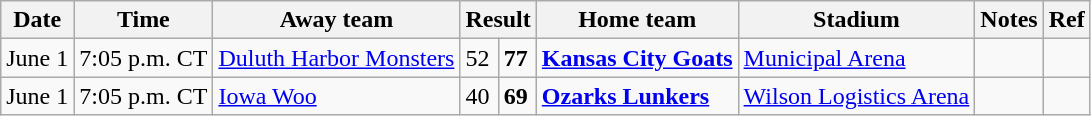<table class="wikitable">
<tr>
<th>Date</th>
<th>Time</th>
<th>Away team</th>
<th colspan="2">Result</th>
<th>Home team</th>
<th>Stadium</th>
<th>Notes</th>
<th>Ref</th>
</tr>
<tr>
<td>June 1</td>
<td>7:05 p.m. CT</td>
<td><a href='#'>Duluth Harbor Monsters</a></td>
<td>52</td>
<td><strong>77</strong></td>
<td><strong><a href='#'>Kansas City Goats</a></strong></td>
<td><a href='#'>Municipal Arena</a></td>
<td></td>
<td></td>
</tr>
<tr>
<td>June 1</td>
<td>7:05 p.m. CT</td>
<td><a href='#'>Iowa Woo</a></td>
<td>40</td>
<td><strong>69</strong></td>
<td><strong><a href='#'>Ozarks Lunkers</a></strong></td>
<td><a href='#'>Wilson Logistics Arena</a></td>
<td></td>
<td></td>
</tr>
</table>
